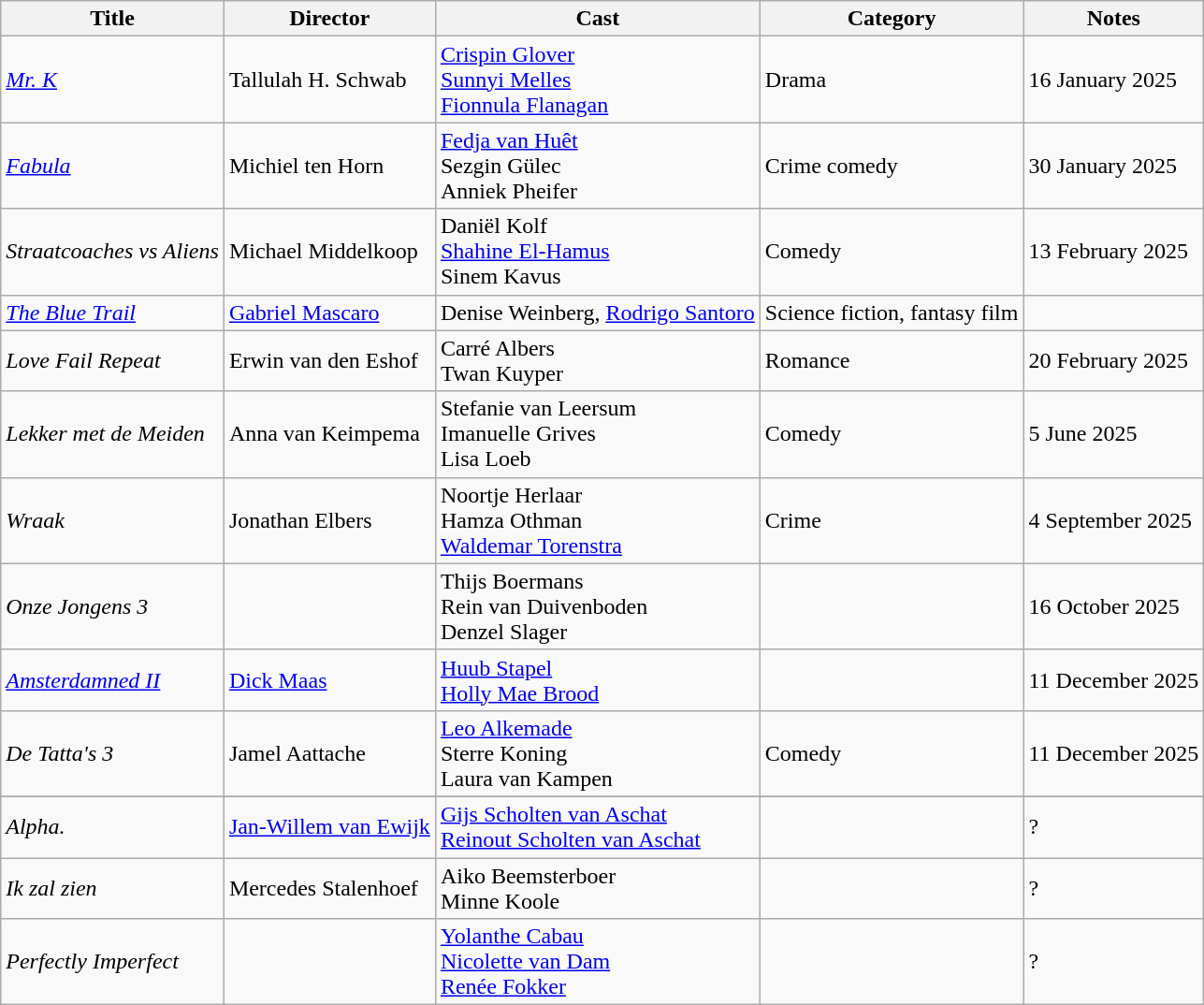<table class="wikitable">
<tr>
<th>Title</th>
<th>Director</th>
<th>Cast</th>
<th>Category</th>
<th>Notes</th>
</tr>
<tr>
<td><em><a href='#'>Mr. K</a></em></td>
<td>Tallulah H. Schwab</td>
<td><a href='#'>Crispin Glover</a><br><a href='#'>Sunnyi Melles</a><br><a href='#'>Fionnula Flanagan</a></td>
<td>Drama</td>
<td>16 January 2025</td>
</tr>
<tr>
<td><em><a href='#'>Fabula</a></em></td>
<td>Michiel ten Horn</td>
<td><a href='#'>Fedja van Huêt</a><br>Sezgin Gülec<br>Anniek Pheifer</td>
<td>Crime comedy</td>
<td>30 January 2025</td>
</tr>
<tr>
<td><em>Straatcoaches vs Aliens</em></td>
<td>Michael Middelkoop</td>
<td>Daniël Kolf<br><a href='#'>Shahine El-Hamus</a><br>Sinem Kavus</td>
<td>Comedy</td>
<td>13 February 2025</td>
</tr>
<tr>
<td><em><a href='#'>The Blue Trail</a></em></td>
<td><a href='#'>Gabriel Mascaro</a></td>
<td>Denise Weinberg, <a href='#'>Rodrigo Santoro</a></td>
<td>Science fiction, fantasy film</td>
<td></td>
</tr>
<tr>
<td><em>Love Fail Repeat</em></td>
<td>Erwin van den Eshof</td>
<td>Carré Albers<br>Twan Kuyper</td>
<td>Romance</td>
<td>20 February 2025</td>
</tr>
<tr>
<td><em>Lekker met de Meiden</em></td>
<td>Anna van Keimpema</td>
<td>Stefanie van Leersum<br>Imanuelle Grives<br>Lisa Loeb</td>
<td>Comedy</td>
<td>5 June 2025</td>
</tr>
<tr>
<td><em>Wraak</em></td>
<td>Jonathan Elbers</td>
<td>Noortje Herlaar<br>Hamza Othman<br><a href='#'>Waldemar Torenstra</a></td>
<td>Crime</td>
<td>4 September 2025</td>
</tr>
<tr>
<td><em>Onze Jongens 3</em></td>
<td></td>
<td>Thijs Boermans<br>Rein van Duivenboden<br>Denzel Slager</td>
<td></td>
<td>16 October 2025</td>
</tr>
<tr>
<td><em><a href='#'>Amsterdamned II</a></em></td>
<td><a href='#'>Dick Maas</a></td>
<td><a href='#'>Huub Stapel</a><br><a href='#'>Holly Mae Brood</a></td>
<td></td>
<td>11 December 2025</td>
</tr>
<tr>
<td><em>De Tatta's 3</em></td>
<td>Jamel Aattache</td>
<td><a href='#'>Leo Alkemade</a><br>Sterre Koning<br>Laura van Kampen</td>
<td>Comedy</td>
<td>11 December 2025</td>
</tr>
<tr>
</tr>
<tr>
<td><em>Alpha.</em></td>
<td><a href='#'>Jan-Willem van Ewijk</a></td>
<td><a href='#'>Gijs Scholten van Aschat</a><br><a href='#'>Reinout Scholten van Aschat</a></td>
<td></td>
<td>?</td>
</tr>
<tr>
<td><em>Ik zal zien</em></td>
<td>Mercedes Stalenhoef</td>
<td>Aiko Beemsterboer<br>Minne Koole</td>
<td></td>
<td>?</td>
</tr>
<tr>
<td><em>Perfectly Imperfect</em></td>
<td></td>
<td><a href='#'>Yolanthe Cabau</a><br><a href='#'>Nicolette van Dam</a><br><a href='#'>Renée Fokker</a></td>
<td></td>
<td>?</td>
</tr>
</table>
